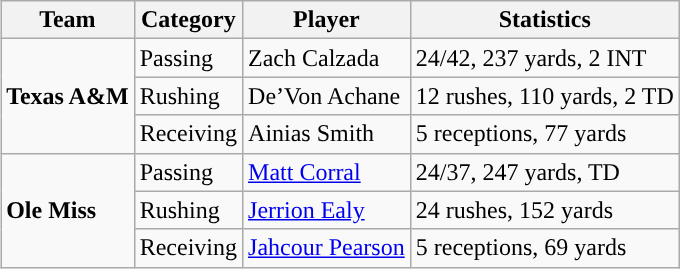<table class="wikitable" style="float: right;">
<tr>
<th>Team</th>
<th>Category</th>
<th>Player</th>
<th>Statistics</th>
</tr>
<tr>
<td rowspan=3><strong>Texas A&M</strong></td>
<td>Passing</td>
<td>Zach Calzada</td>
<td>24/42, 237 yards, 2 INT</td>
</tr>
<tr>
<td>Rushing</td>
<td>De’Von Achane</td>
<td>12 rushes, 110 yards, 2 TD</td>
</tr>
<tr>
<td>Receiving</td>
<td>Ainias Smith</td>
<td>5 receptions, 77 yards</td>
</tr>
<tr>
<td rowspan=3><strong>Ole Miss</strong></td>
<td>Passing</td>
<td><a href='#'>Matt Corral</a></td>
<td>24/37, 247 yards, TD</td>
</tr>
<tr>
<td>Rushing</td>
<td><a href='#'>Jerrion Ealy</a></td>
<td>24 rushes, 152 yards</td>
</tr>
<tr>
<td>Receiving</td>
<td><a href='#'>Jahcour Pearson</a></td>
<td>5 receptions, 69 yards</td>
</tr>
</table>
